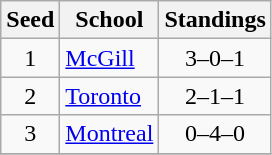<table class="wikitable">
<tr>
<th>Seed</th>
<th>School</th>
<th>Standings</th>
</tr>
<tr>
<td align=center>1</td>
<td><a href='#'>McGill</a></td>
<td align=center>3–0–1</td>
</tr>
<tr>
<td align=center>2</td>
<td><a href='#'>Toronto</a></td>
<td align=center>2–1–1</td>
</tr>
<tr>
<td align=center>3</td>
<td><a href='#'>Montreal</a></td>
<td align=center>0–4–0</td>
</tr>
<tr>
</tr>
</table>
